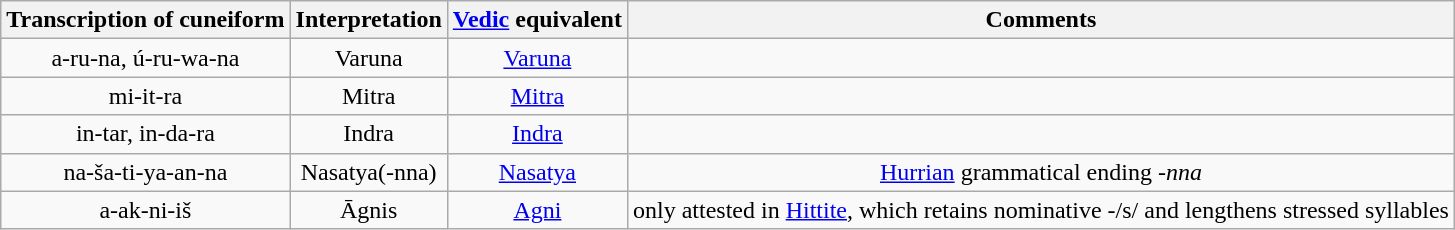<table class="wikitable" style="text-align:center">
<tr>
<th>Transcription of cuneiform</th>
<th>Interpretation</th>
<th><a href='#'>Vedic</a> equivalent</th>
<th>Comments</th>
</tr>
<tr>
<td>a-ru-na, ú-ru-wa-na</td>
<td>Varuna</td>
<td><a href='#'>Varuna</a></td>
<td></td>
</tr>
<tr>
<td>mi-it-ra</td>
<td>Mitra</td>
<td><a href='#'>Mitra</a></td>
<td></td>
</tr>
<tr>
<td>in-tar, in-da-ra</td>
<td>Indra</td>
<td><a href='#'>Indra</a></td>
<td></td>
</tr>
<tr>
<td>na-ša-ti-ya-an-na</td>
<td>Nasatya(-nna)</td>
<td><a href='#'>Nasatya</a></td>
<td><a href='#'>Hurrian</a> grammatical ending <em>-nna</em></td>
</tr>
<tr>
<td>a-ak-ni-iš</td>
<td>Āgnis</td>
<td><a href='#'>Agni</a></td>
<td>only attested in <a href='#'>Hittite</a>, which retains nominative -/s/ and lengthens stressed syllables</td>
</tr>
</table>
